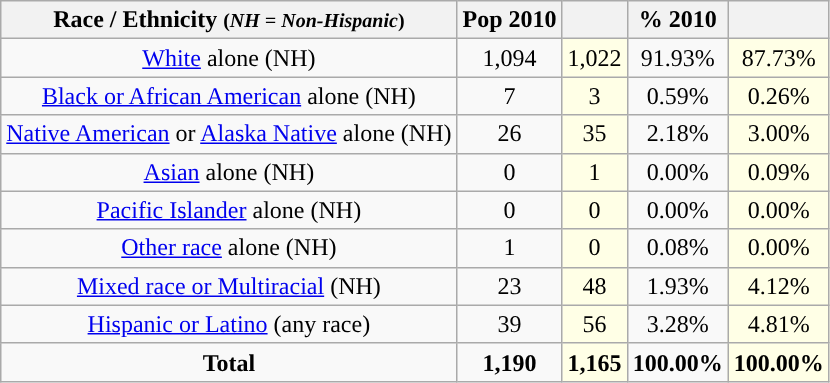<table class="wikitable" style="text-align:center;">
<tr>
<th>Race / Ethnicity <small>(<em>NH = Non-Hispanic</em>)</small></th>
<th>Pop 2010</th>
<th></th>
<th>% 2010</th>
<th></th>
</tr>
<tr>
<td><a href='#'>White</a> alone (NH)</td>
<td>1,094</td>
<td style='background: #ffffe6;'>1,022</td>
<td>91.93%</td>
<td style='background: #ffffe6;'>87.73%</td>
</tr>
<tr>
<td><a href='#'>Black or African American</a> alone (NH)</td>
<td>7</td>
<td style='background: #ffffe6;'>3</td>
<td>0.59%</td>
<td style='background: #ffffe6;'>0.26%</td>
</tr>
<tr>
<td><a href='#'>Native American</a> or <a href='#'>Alaska Native</a> alone (NH)</td>
<td>26</td>
<td style='background: #ffffe6;'>35</td>
<td>2.18%</td>
<td style='background: #ffffe6;'>3.00%</td>
</tr>
<tr>
<td><a href='#'>Asian</a> alone (NH)</td>
<td>0</td>
<td style='background: #ffffe6;'>1</td>
<td>0.00%</td>
<td style='background: #ffffe6;'>0.09%</td>
</tr>
<tr>
<td><a href='#'>Pacific Islander</a> alone (NH)</td>
<td>0</td>
<td style='background: #ffffe6;'>0</td>
<td>0.00%</td>
<td style='background: #ffffe6;'>0.00%</td>
</tr>
<tr>
<td><a href='#'>Other race</a> alone (NH)</td>
<td>1</td>
<td style='background: #ffffe6;'>0</td>
<td>0.08%</td>
<td style='background: #ffffe6;'>0.00%</td>
</tr>
<tr>
<td><a href='#'>Mixed race or Multiracial</a> (NH)</td>
<td>23</td>
<td style='background: #ffffe6;'>48</td>
<td>1.93%</td>
<td style='background: #ffffe6;'>4.12%</td>
</tr>
<tr>
<td><a href='#'>Hispanic or Latino</a> (any race)</td>
<td>39</td>
<td style='background: #ffffe6;'>56</td>
<td>3.28%</td>
<td style='background: #ffffe6;'>4.81%</td>
</tr>
<tr>
<td><strong>Total</strong></td>
<td><strong>1,190</strong></td>
<td style='background: #ffffe6;'><strong>1,165</strong></td>
<td><strong>100.00%</strong></td>
<td style='background: #ffffe6;'><strong>100.00%</strong></td>
</tr>
</table>
